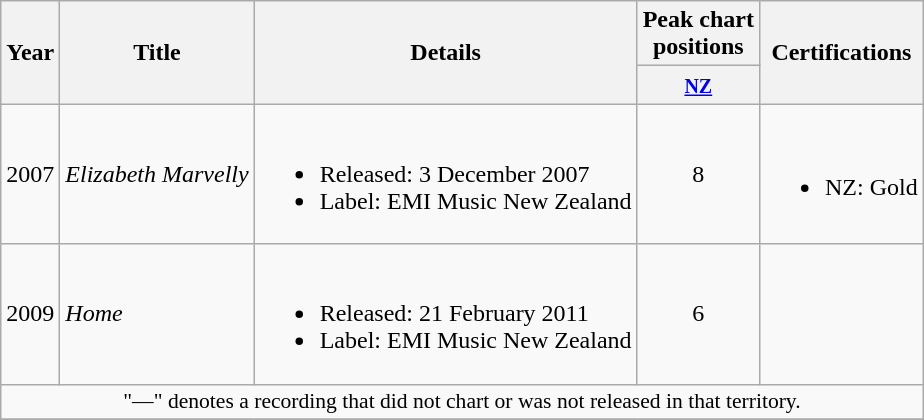<table class="wikitable">
<tr>
<th rowspan="2">Year</th>
<th rowspan="2">Title</th>
<th rowspan="2">Details</th>
<th>Peak chart<br>positions</th>
<th rowspan="2">Certifications</th>
</tr>
<tr>
<th><small><a href='#'>NZ</a></small><br></th>
</tr>
<tr>
<td>2007</td>
<td><em>Elizabeth Marvelly</em></td>
<td><br><ul><li>Released: 3 December 2007</li><li>Label: EMI Music New Zealand</li></ul></td>
<td align="center">8</td>
<td><br><ul><li>NZ: Gold</li></ul></td>
</tr>
<tr>
<td>2009</td>
<td><em>Home</em></td>
<td><br><ul><li>Released: 21 February 2011</li><li>Label: EMI Music New Zealand</li></ul></td>
<td align="center">6</td>
<td></td>
</tr>
<tr>
<td colspan="5" style="font-size:90%" align="center">"—" denotes a recording that did not chart or was not released in that territory.</td>
</tr>
<tr>
</tr>
</table>
